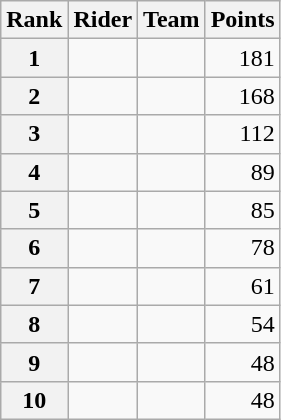<table class="wikitable">
<tr>
<th scope="col">Rank</th>
<th scope="col">Rider</th>
<th scope="col">Team</th>
<th scope="col">Points</th>
</tr>
<tr>
<th scope="row">1</th>
<td> </td>
<td></td>
<td style="text-align:right;">181</td>
</tr>
<tr>
<th scope="row">2</th>
<td> </td>
<td></td>
<td style="text-align:right;">168</td>
</tr>
<tr>
<th scope="row">3</th>
<td></td>
<td></td>
<td style="text-align:right;">112</td>
</tr>
<tr>
<th scope="row">4</th>
<td> </td>
<td></td>
<td style="text-align:right;">89</td>
</tr>
<tr>
<th scope="row">5</th>
<td> </td>
<td></td>
<td style="text-align:right;">85</td>
</tr>
<tr>
<th scope="row">6</th>
<td> </td>
<td></td>
<td style="text-align:right;">78</td>
</tr>
<tr>
<th scope="row">7</th>
<td></td>
<td></td>
<td style="text-align:right;">61</td>
</tr>
<tr>
<th scope="row">8</th>
<td></td>
<td></td>
<td style="text-align:right;">54</td>
</tr>
<tr>
<th scope="row">9</th>
<td></td>
<td></td>
<td style="text-align:right;">48</td>
</tr>
<tr>
<th scope="row">10</th>
<td></td>
<td></td>
<td style="text-align:right;">48</td>
</tr>
</table>
